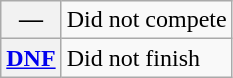<table class="wikitable">
<tr>
<th scope="row">—</th>
<td>Did not compete</td>
</tr>
<tr>
<th scope="row"><a href='#'>DNF</a></th>
<td>Did not finish</td>
</tr>
</table>
